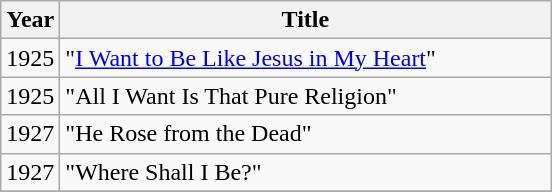<table class="wikitable">
<tr>
<th>Year</th>
<th width="320">Title</th>
</tr>
<tr>
<td>1925</td>
<td>"<a href='#'>I Want to Be Like Jesus in My Heart</a>"</td>
</tr>
<tr>
<td>1925</td>
<td>"All I Want Is That Pure Religion"</td>
</tr>
<tr>
<td>1927</td>
<td>"He Rose from the Dead"</td>
</tr>
<tr>
<td>1927</td>
<td>"Where Shall I Be?"</td>
</tr>
<tr>
</tr>
</table>
